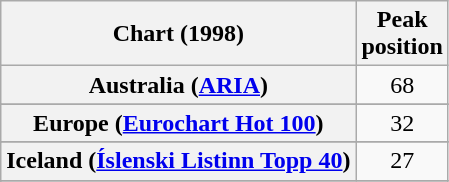<table class="wikitable sortable plainrowheaders" style="text-align:center">
<tr>
<th scope="col">Chart (1998)</th>
<th scope="col">Peak<br>position</th>
</tr>
<tr>
<th scope="row">Australia (<a href='#'>ARIA</a>)</th>
<td>68</td>
</tr>
<tr>
</tr>
<tr>
<th scope="row">Europe (<a href='#'>Eurochart Hot 100</a>)</th>
<td>32</td>
</tr>
<tr>
</tr>
<tr>
</tr>
<tr>
<th scope="row">Iceland (<a href='#'>Íslenski Listinn Topp 40</a>)</th>
<td>27</td>
</tr>
<tr>
</tr>
<tr>
</tr>
<tr>
</tr>
</table>
